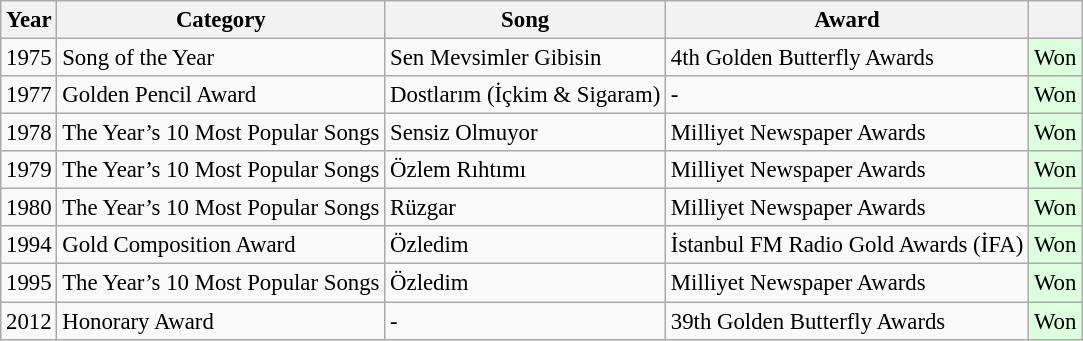<table class="wikitable" style="font-size: 95%;">
<tr>
<th>Year</th>
<th>Category</th>
<th>Song</th>
<th>Award</th>
<th></th>
</tr>
<tr>
<td rowspan=1>1975</td>
<td>Song of the Year</td>
<td>Sen Mevsimler Gibisin</td>
<td>4th Golden Butterfly Awards</td>
<td style="background: #ddffdd">Won</td>
</tr>
<tr>
<td rowspan=1>1977</td>
<td>Golden Pencil Award</td>
<td>Dostlarım (İçkim & Sigaram)</td>
<td>-</td>
<td style="background: #ddffdd">Won</td>
</tr>
<tr>
<td rowspan=1>1978</td>
<td>The Year’s 10 Most Popular Songs</td>
<td>Sensiz Olmuyor</td>
<td>Milliyet Newspaper Awards</td>
<td style="background: #ddffdd">Won</td>
</tr>
<tr>
<td rowspan=1>1979</td>
<td>The Year’s 10 Most Popular Songs</td>
<td>Özlem Rıhtımı</td>
<td>Milliyet Newspaper Awards</td>
<td style="background: #ddffdd">Won</td>
</tr>
<tr>
<td rowspan=1>1980</td>
<td>The Year’s 10 Most Popular Songs</td>
<td>Rüzgar</td>
<td>Milliyet Newspaper Awards</td>
<td style="background: #ddffdd">Won</td>
</tr>
<tr>
<td rowspan=1>1994</td>
<td>Gold Composition Award</td>
<td>Özledim</td>
<td>İstanbul FM Radio Gold Awards (İFA)</td>
<td style="background: #ddffdd">Won</td>
</tr>
<tr>
<td rowspan=1>1995</td>
<td>The Year’s 10 Most Popular Songs</td>
<td>Özledim</td>
<td>Milliyet Newspaper Awards</td>
<td style="background: #ddffdd">Won</td>
</tr>
<tr>
<td rowspan=1>2012</td>
<td>Honorary Award</td>
<td>-</td>
<td>39th Golden Butterfly Awards</td>
<td style="background: #ddffdd">Won</td>
</tr>
</table>
